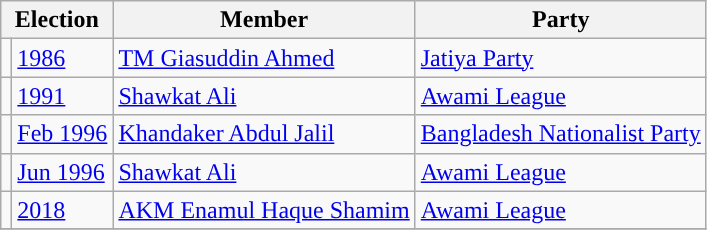<table class="wikitable">
<tr>
<th colspan="2">Election</th>
<th>Member</th>
<th>Party</th>
</tr>
<tr>
<td style="background-color:"></td>
<td><a href='#'>1986</a></td>
<td><a href='#'>TM Giasuddin Ahmed</a></td>
<td><a href='#'>Jatiya Party</a></td>
</tr>
<tr>
<td style="background-color:"></td>
<td><a href='#'>1991</a></td>
<td><a href='#'>Shawkat Ali</a></td>
<td><a href='#'>Awami League</a></td>
</tr>
<tr>
<td style="background-color:"></td>
<td><a href='#'>Feb 1996</a></td>
<td><a href='#'>Khandaker Abdul Jalil</a></td>
<td><a href='#'>Bangladesh Nationalist Party</a></td>
</tr>
<tr>
<td style="background-color:"></td>
<td><a href='#'>Jun 1996</a></td>
<td><a href='#'>Shawkat Ali</a></td>
<td><a href='#'>Awami League</a></td>
</tr>
<tr>
<td style="background-color:"></td>
<td><a href='#'>2018</a></td>
<td><a href='#'>AKM Enamul Haque Shamim</a></td>
<td><a href='#'>Awami League</a></td>
</tr>
<tr>
</tr>
</table>
